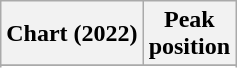<table class="wikitable sortable plainrowheaders" style="text-align:center">
<tr>
<th scope="col">Chart (2022)</th>
<th scope="col">Peak<br>position</th>
</tr>
<tr>
</tr>
<tr>
</tr>
<tr>
</tr>
</table>
